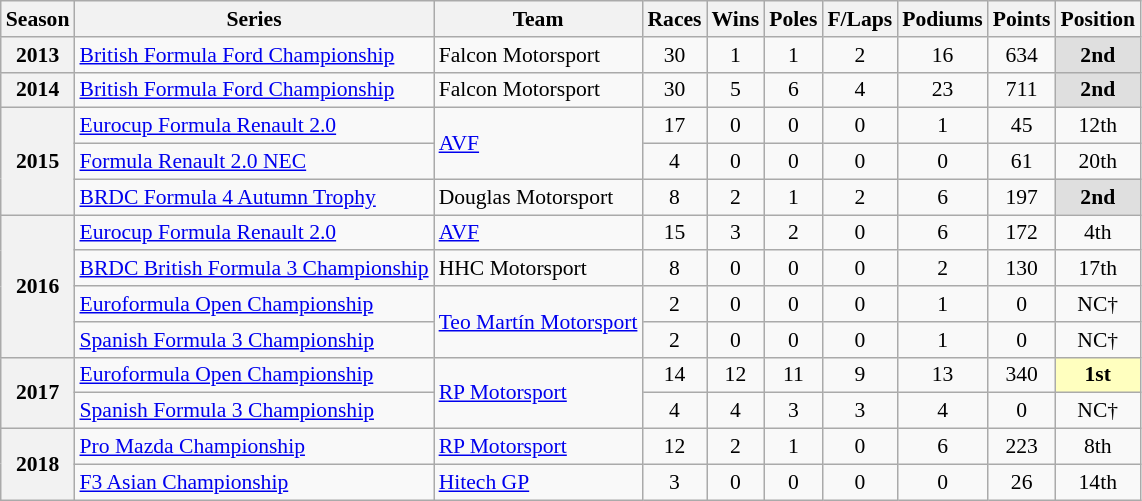<table class="wikitable" style="font-size: 90%; text-align:center">
<tr>
<th>Season</th>
<th>Series</th>
<th>Team</th>
<th>Races</th>
<th>Wins</th>
<th>Poles</th>
<th>F/Laps</th>
<th>Podiums</th>
<th>Points</th>
<th>Position</th>
</tr>
<tr>
<th>2013</th>
<td align=left><a href='#'>British Formula Ford Championship</a></td>
<td align=left>Falcon Motorsport</td>
<td>30</td>
<td>1</td>
<td>1</td>
<td>2</td>
<td>16</td>
<td>634</td>
<td style="background:#dfdfdf;"><strong>2nd</strong></td>
</tr>
<tr>
<th>2014</th>
<td align=left><a href='#'>British Formula Ford Championship</a></td>
<td align=left>Falcon Motorsport</td>
<td>30</td>
<td>5</td>
<td>6</td>
<td>4</td>
<td>23</td>
<td>711</td>
<td style="background:#dfdfdf;"><strong>2nd</strong></td>
</tr>
<tr>
<th rowspan=3>2015</th>
<td align=left><a href='#'>Eurocup Formula Renault 2.0</a></td>
<td align=left rowspan=2><a href='#'>AVF</a></td>
<td>17</td>
<td>0</td>
<td>0</td>
<td>0</td>
<td>1</td>
<td>45</td>
<td>12th</td>
</tr>
<tr>
<td align=left><a href='#'>Formula Renault 2.0 NEC</a></td>
<td>4</td>
<td>0</td>
<td>0</td>
<td>0</td>
<td>0</td>
<td>61</td>
<td>20th</td>
</tr>
<tr>
<td align=left><a href='#'>BRDC Formula 4 Autumn Trophy</a></td>
<td align=left>Douglas Motorsport</td>
<td>8</td>
<td>2</td>
<td>1</td>
<td>2</td>
<td>6</td>
<td>197</td>
<td style="background:#DFDFDF;"><strong>2nd</strong></td>
</tr>
<tr>
<th rowspan=4>2016</th>
<td align=left><a href='#'>Eurocup Formula Renault 2.0</a></td>
<td align=left><a href='#'>AVF</a></td>
<td>15</td>
<td>3</td>
<td>2</td>
<td>0</td>
<td>6</td>
<td>172</td>
<td>4th</td>
</tr>
<tr>
<td align=left><a href='#'>BRDC British Formula 3 Championship</a></td>
<td align=left>HHC Motorsport</td>
<td>8</td>
<td>0</td>
<td>0</td>
<td>0</td>
<td>2</td>
<td>130</td>
<td>17th</td>
</tr>
<tr>
<td align=left><a href='#'>Euroformula Open Championship</a></td>
<td rowspan=2 align=left><a href='#'>Teo Martín Motorsport</a></td>
<td>2</td>
<td>0</td>
<td>0</td>
<td>0</td>
<td>1</td>
<td>0</td>
<td>NC†</td>
</tr>
<tr>
<td align=left><a href='#'>Spanish Formula 3 Championship</a></td>
<td>2</td>
<td>0</td>
<td>0</td>
<td>0</td>
<td>1</td>
<td>0</td>
<td>NC†</td>
</tr>
<tr>
<th rowspan=2>2017</th>
<td align=left><a href='#'>Euroformula Open Championship</a></td>
<td rowspan=2 align=left><a href='#'>RP Motorsport</a></td>
<td>14</td>
<td>12</td>
<td>11</td>
<td>9</td>
<td>13</td>
<td>340</td>
<td style="background:#FFFFBF;"><strong>1st</strong></td>
</tr>
<tr>
<td align=left><a href='#'>Spanish Formula 3 Championship</a></td>
<td>4</td>
<td>4</td>
<td>3</td>
<td>3</td>
<td>4</td>
<td>0</td>
<td>NC†</td>
</tr>
<tr>
<th rowspan=2>2018</th>
<td align=left><a href='#'>Pro Mazda Championship</a></td>
<td align=left><a href='#'>RP Motorsport</a></td>
<td>12</td>
<td>2</td>
<td>1</td>
<td>0</td>
<td>6</td>
<td>223</td>
<td>8th</td>
</tr>
<tr>
<td align=left><a href='#'>F3 Asian Championship</a></td>
<td align=left><a href='#'>Hitech GP</a></td>
<td>3</td>
<td>0</td>
<td>0</td>
<td>0</td>
<td>0</td>
<td>26</td>
<td>14th</td>
</tr>
</table>
